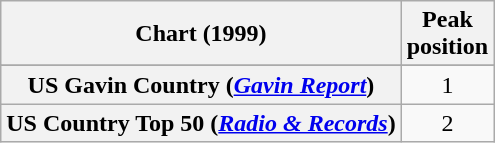<table class="wikitable sortable plainrowheaders" style="text-align:center">
<tr>
<th scope="col">Chart (1999)</th>
<th scope="col">Peak<br>position</th>
</tr>
<tr>
</tr>
<tr>
</tr>
<tr>
</tr>
<tr>
<th scope="row">US Gavin Country (<em><a href='#'>Gavin Report</a></em>)</th>
<td>1</td>
</tr>
<tr>
<th scope="row">US Country Top 50 (<em><a href='#'>Radio & Records</a></em>)</th>
<td>2</td>
</tr>
</table>
